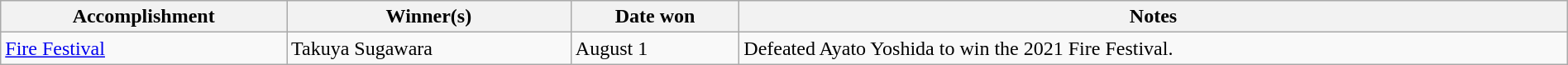<table class="wikitable" style="width:100%;">
<tr>
<th>Accomplishment</th>
<th>Winner(s)</th>
<th>Date won</th>
<th>Notes</th>
</tr>
<tr>
<td><a href='#'>Fire Festival</a></td>
<td>Takuya Sugawara</td>
<td>August 1</td>
<td>Defeated Ayato Yoshida to win the 2021 Fire Festival.</td>
</tr>
</table>
